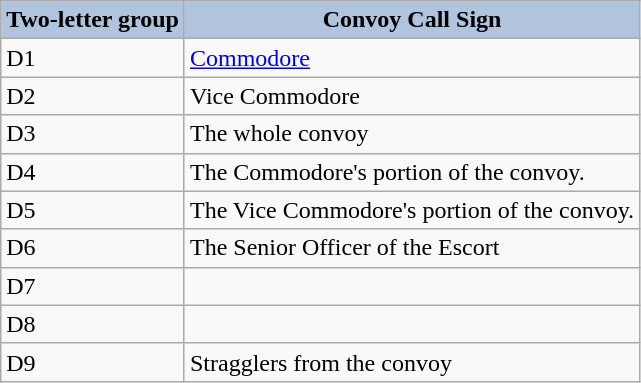<table class="wikitable">
<tr>
<th colspan=1 style="background:LightSteelBlue">Two-letter group</th>
<th colspan=1 style="background:LightSteelBlue">Convoy Call Sign</th>
</tr>
<tr>
<td>D1</td>
<td><a href='#'>Commodore</a></td>
</tr>
<tr>
<td>D2</td>
<td>Vice Commodore</td>
</tr>
<tr>
<td>D3</td>
<td>The whole convoy</td>
</tr>
<tr>
<td>D4</td>
<td>The Commodore's portion of the convoy.</td>
</tr>
<tr>
<td>D5</td>
<td>The Vice Commodore's portion of the convoy.</td>
</tr>
<tr>
<td>D6</td>
<td>The Senior Officer of the Escort</td>
</tr>
<tr>
<td>D7</td>
<td></td>
</tr>
<tr>
<td>D8</td>
<td></td>
</tr>
<tr>
<td>D9</td>
<td>Stragglers from the convoy</td>
</tr>
</table>
